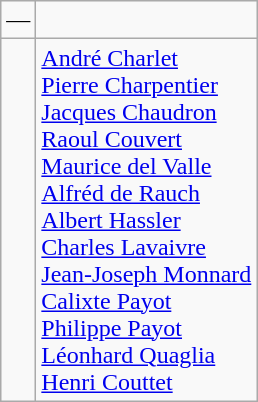<table class="wikitable" style="text-align:center">
<tr>
<td>—</td>
<td align=left></td>
</tr>
<tr>
<td></td>
<td align=left><a href='#'>André Charlet</a><br><a href='#'>Pierre Charpentier</a><br><a href='#'>Jacques Chaudron</a><br><a href='#'>Raoul Couvert</a><br><a href='#'>Maurice del Valle</a><br><a href='#'>Alfréd de Rauch</a><br><a href='#'>Albert Hassler</a><br><a href='#'>Charles Lavaivre</a><br><a href='#'>Jean-Joseph Monnard</a><br><a href='#'>Calixte Payot</a><br><a href='#'>Philippe Payot</a><br><a href='#'>Léonhard Quaglia</a><br><a href='#'>Henri Couttet</a></td>
</tr>
</table>
